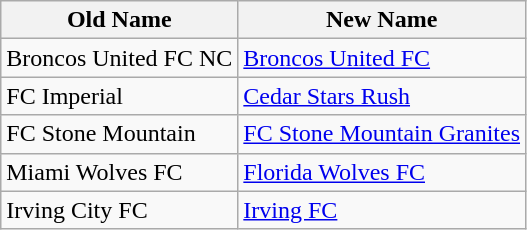<table class="wikitable sortable">
<tr>
<th>Old Name</th>
<th>New Name</th>
</tr>
<tr>
<td>Broncos United FC NC</td>
<td><a href='#'>Broncos United FC</a></td>
</tr>
<tr>
<td>FC Imperial</td>
<td><a href='#'>Cedar Stars Rush</a></td>
</tr>
<tr>
<td>FC Stone Mountain</td>
<td><a href='#'>FC Stone Mountain Granites</a></td>
</tr>
<tr>
<td>Miami Wolves FC</td>
<td><a href='#'>Florida Wolves FC</a></td>
</tr>
<tr>
<td>Irving City FC</td>
<td><a href='#'>Irving FC</a></td>
</tr>
</table>
